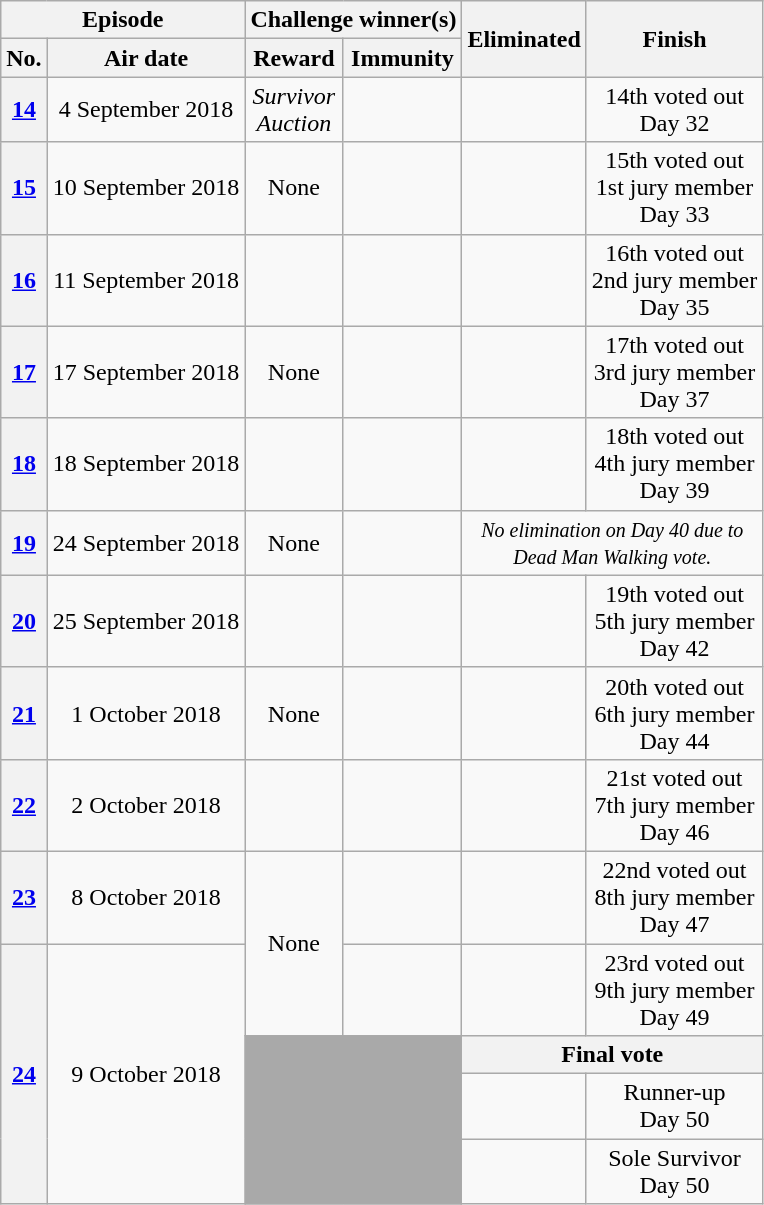<table class="wikitable nowrap" style="text-align:center; font-size:100%">
<tr>
<th colspan="2">Episode</th>
<th colspan="2">Challenge winner(s)</th>
<th rowspan="2">Eliminated</th>
<th rowspan="2">Finish</th>
</tr>
<tr>
<th>No.</th>
<th>Air date</th>
<th>Reward</th>
<th>Immunity</th>
</tr>
<tr>
<th><a href='#'>14</a></th>
<td>4 September 2018</td>
<td><em>Survivor<br>Auction</em></td>
<td></td>
<td></td>
<td>14th voted out<br>Day 32</td>
</tr>
<tr>
<th><a href='#'>15</a></th>
<td>10 September 2018</td>
<td>None</td>
<td></td>
<td></td>
<td>15th voted out<br>1st jury member<br>Day 33</td>
</tr>
<tr>
<th><a href='#'>16</a></th>
<td>11 September 2018</td>
<td></td>
<td></td>
<td></td>
<td>16th voted out<br>2nd jury member<br>Day 35</td>
</tr>
<tr>
<th><a href='#'>17</a></th>
<td>17 September 2018</td>
<td>None</td>
<td></td>
<td></td>
<td>17th voted out<br>3rd jury member<br>Day 37</td>
</tr>
<tr>
<th><a href='#'>18</a></th>
<td>18 September 2018</td>
<td></td>
<td></td>
<td></td>
<td>18th voted out<br>4th jury member<br>Day 39</td>
</tr>
<tr>
<th><a href='#'>19</a></th>
<td>24 September 2018</td>
<td>None</td>
<td></td>
<td colspan="2"><small><em>No elimination on Day 40 due to<br>Dead Man Walking vote.</em></small></td>
</tr>
<tr>
<th><a href='#'>20</a></th>
<td>25 September 2018</td>
<td></td>
<td></td>
<td></td>
<td>19th voted out<br>5th jury member<br>Day 42</td>
</tr>
<tr>
<th><a href='#'>21</a></th>
<td>1 October 2018</td>
<td>None</td>
<td></td>
<td></td>
<td>20th voted out<br>6th jury member<br>Day 44</td>
</tr>
<tr>
<th><a href='#'>22</a></th>
<td>2 October 2018</td>
<td></td>
<td></td>
<td></td>
<td>21st voted out<br>7th jury member<br>Day 46</td>
</tr>
<tr>
<th><a href='#'>23</a></th>
<td>8 October 2018</td>
<td rowspan=2>None</td>
<td></td>
<td></td>
<td>22nd voted out<br>8th jury member<br>Day 47</td>
</tr>
<tr>
<th rowspan="4"><a href='#'>24</a></th>
<td rowspan="4">9 October 2018</td>
<td></td>
<td></td>
<td>23rd voted out<br>9th jury member<br>Day 49</td>
</tr>
<tr>
<td rowspan="3" colspan="2" bgcolor="darkgray"></td>
<th colspan="2"><strong>Final vote</strong></th>
</tr>
<tr>
<td></td>
<td>Runner-up<br>Day 50</td>
</tr>
<tr>
<td></td>
<td>Sole Survivor<br>Day 50</td>
</tr>
</table>
